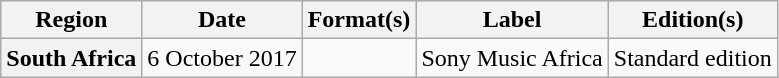<table class="wikitable plainrowheaders">
<tr>
<th scope="col">Region</th>
<th scope="col">Date</th>
<th scope="col">Format(s)</th>
<th scope="col">Label</th>
<th scope="col">Edition(s)</th>
</tr>
<tr>
<th scope="row">South Africa</th>
<td>6 October 2017</td>
<td></td>
<td>Sony Music Africa</td>
<td>Standard edition</td>
</tr>
</table>
